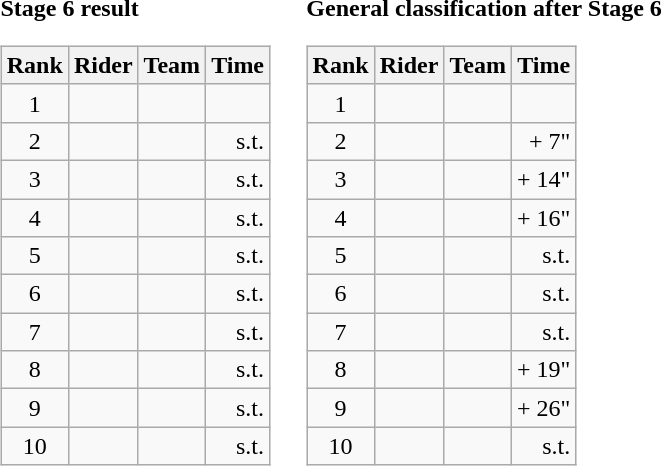<table>
<tr>
<td><strong>Stage 6 result</strong><br><table class="wikitable">
<tr>
<th scope="col">Rank</th>
<th scope="col">Rider</th>
<th scope="col">Team</th>
<th scope="col">Time</th>
</tr>
<tr>
<td style="text-align:center;">1</td>
<td></td>
<td></td>
<td style="text-align:right;"></td>
</tr>
<tr>
<td style="text-align:center;">2</td>
<td></td>
<td></td>
<td style="text-align:right;">s.t.</td>
</tr>
<tr>
<td style="text-align:center;">3</td>
<td></td>
<td></td>
<td style="text-align:right;">s.t.</td>
</tr>
<tr>
<td style="text-align:center;">4</td>
<td></td>
<td></td>
<td style="text-align:right;">s.t.</td>
</tr>
<tr>
<td style="text-align:center;">5</td>
<td></td>
<td></td>
<td style="text-align:right;">s.t.</td>
</tr>
<tr>
<td style="text-align:center;">6</td>
<td></td>
<td></td>
<td style="text-align:right;">s.t.</td>
</tr>
<tr>
<td style="text-align:center;">7</td>
<td></td>
<td></td>
<td style="text-align:right;">s.t.</td>
</tr>
<tr>
<td style="text-align:center;">8</td>
<td></td>
<td></td>
<td style="text-align:right;">s.t.</td>
</tr>
<tr>
<td style="text-align:center;">9</td>
<td></td>
<td></td>
<td style="text-align:right;">s.t.</td>
</tr>
<tr>
<td style="text-align:center;">10</td>
<td></td>
<td></td>
<td style="text-align:right;">s.t.</td>
</tr>
</table>
</td>
<td></td>
<td><strong>General classification after Stage 6</strong><br><table class="wikitable">
<tr>
<th scope="col">Rank</th>
<th scope="col">Rider</th>
<th scope="col">Team</th>
<th scope="col">Time</th>
</tr>
<tr>
<td style="text-align:center;">1</td>
<td></td>
<td></td>
<td style="text-align:right;"></td>
</tr>
<tr>
<td style="text-align:center;">2</td>
<td></td>
<td></td>
<td style="text-align:right;">+ 7"</td>
</tr>
<tr>
<td style="text-align:center;">3</td>
<td></td>
<td></td>
<td style="text-align:right;">+ 14"</td>
</tr>
<tr>
<td style="text-align:center;">4</td>
<td></td>
<td></td>
<td style="text-align:right;">+ 16"</td>
</tr>
<tr>
<td style="text-align:center;">5</td>
<td></td>
<td></td>
<td style="text-align:right;">s.t.</td>
</tr>
<tr>
<td style="text-align:center;">6</td>
<td></td>
<td></td>
<td style="text-align:right;">s.t.</td>
</tr>
<tr>
<td style="text-align:center;">7</td>
<td></td>
<td></td>
<td style="text-align:right;">s.t.</td>
</tr>
<tr>
<td style="text-align:center;">8</td>
<td></td>
<td></td>
<td style="text-align:right;">+ 19"</td>
</tr>
<tr>
<td style="text-align:center;">9</td>
<td></td>
<td></td>
<td style="text-align:right;">+ 26"</td>
</tr>
<tr>
<td style="text-align:center;">10</td>
<td></td>
<td></td>
<td style="text-align:right;">s.t.</td>
</tr>
</table>
</td>
</tr>
</table>
